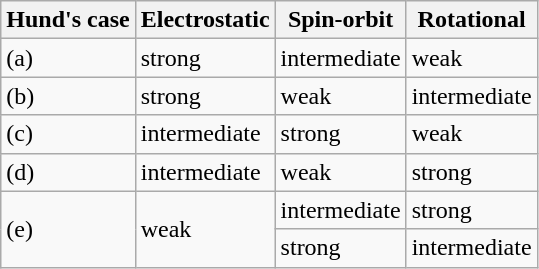<table class="wikitable">
<tr>
<th>Hund's case</th>
<th>Electrostatic</th>
<th>Spin-orbit</th>
<th>Rotational</th>
</tr>
<tr>
<td>(a)</td>
<td>strong</td>
<td>intermediate</td>
<td>weak</td>
</tr>
<tr>
<td>(b)</td>
<td>strong</td>
<td>weak</td>
<td>intermediate</td>
</tr>
<tr>
<td>(c)</td>
<td>intermediate</td>
<td>strong</td>
<td>weak</td>
</tr>
<tr>
<td>(d)</td>
<td>intermediate</td>
<td>weak</td>
<td>strong</td>
</tr>
<tr>
<td rowspan="2">(e)</td>
<td rowspan="2">weak</td>
<td>intermediate</td>
<td>strong</td>
</tr>
<tr>
<td>strong</td>
<td>intermediate</td>
</tr>
</table>
